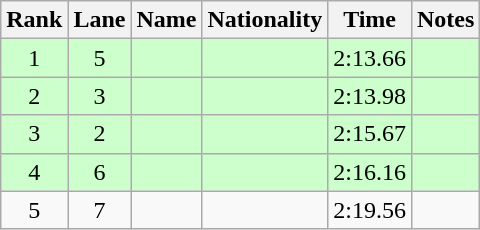<table class="wikitable sortable" style="text-align:center">
<tr>
<th>Rank</th>
<th>Lane</th>
<th>Name</th>
<th>Nationality</th>
<th>Time</th>
<th>Notes</th>
</tr>
<tr bgcolor=ccffcc>
<td>1</td>
<td>5</td>
<td align=left></td>
<td align=left></td>
<td>2:13.66</td>
<td><strong></strong></td>
</tr>
<tr bgcolor=ccffcc>
<td>2</td>
<td>3</td>
<td align=left></td>
<td align=left></td>
<td>2:13.98</td>
<td><strong></strong></td>
</tr>
<tr bgcolor=ccffcc>
<td>3</td>
<td>2</td>
<td align=left></td>
<td align=left></td>
<td>2:15.67</td>
<td><strong></strong></td>
</tr>
<tr bgcolor=ccffcc>
<td>4</td>
<td>6</td>
<td align=left></td>
<td align=left></td>
<td>2:16.16</td>
<td><strong></strong></td>
</tr>
<tr>
<td>5</td>
<td>7</td>
<td align=left></td>
<td align=left></td>
<td>2:19.56</td>
<td></td>
</tr>
</table>
